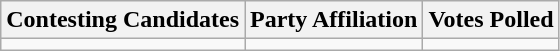<table class="wikitable sortable">
<tr>
<th>Contesting Candidates</th>
<th>Party Affiliation</th>
<th>Votes Polled</th>
</tr>
<tr>
<td></td>
<td></td>
<td></td>
</tr>
</table>
